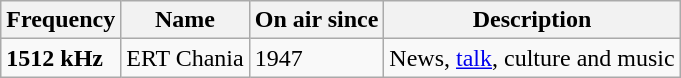<table class="wikitable">
<tr>
<th>Frequency</th>
<th>Name</th>
<th>On air since</th>
<th>Description</th>
</tr>
<tr>
<td><strong>1512 kHz</strong></td>
<td>ERT Chania</td>
<td>1947</td>
<td>News, <a href='#'>talk</a>, culture and music</td>
</tr>
</table>
